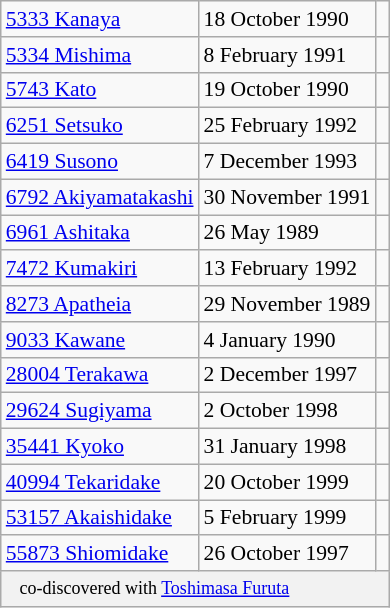<table class="wikitable floatright" style="font-size: 0.9em;">
<tr>
<td><a href='#'>5333 Kanaya</a></td>
<td>18 October 1990</td>
<td> </td>
</tr>
<tr>
<td><a href='#'>5334 Mishima</a></td>
<td>8 February 1991</td>
<td> </td>
</tr>
<tr>
<td><a href='#'>5743 Kato</a></td>
<td>19 October 1990</td>
<td> </td>
</tr>
<tr>
<td><a href='#'>6251 Setsuko</a></td>
<td>25 February 1992</td>
<td> </td>
</tr>
<tr>
<td><a href='#'>6419 Susono</a></td>
<td>7 December 1993</td>
<td> </td>
</tr>
<tr>
<td><a href='#'>6792 Akiyamatakashi</a></td>
<td>30 November 1991</td>
<td> </td>
</tr>
<tr>
<td><a href='#'>6961 Ashitaka</a></td>
<td>26 May 1989</td>
<td> </td>
</tr>
<tr>
<td><a href='#'>7472 Kumakiri</a></td>
<td>13 February 1992</td>
<td> </td>
</tr>
<tr>
<td><a href='#'>8273 Apatheia</a></td>
<td>29 November 1989</td>
<td> </td>
</tr>
<tr>
<td><a href='#'>9033 Kawane</a></td>
<td>4 January 1990</td>
<td> </td>
</tr>
<tr>
<td><a href='#'>28004 Terakawa</a></td>
<td>2 December 1997</td>
<td></td>
</tr>
<tr>
<td><a href='#'>29624 Sugiyama</a></td>
<td>2 October 1998</td>
<td></td>
</tr>
<tr>
<td><a href='#'>35441 Kyoko</a></td>
<td>31 January 1998</td>
<td></td>
</tr>
<tr>
<td><a href='#'>40994 Tekaridake</a></td>
<td>20 October 1999</td>
<td></td>
</tr>
<tr>
<td><a href='#'>53157 Akaishidake</a></td>
<td>5 February 1999</td>
<td></td>
</tr>
<tr>
<td><a href='#'>55873 Shiomidake</a></td>
<td>26 October 1997</td>
<td></td>
</tr>
<tr>
<th colspan=3 style="font-weight: normal; font-size: smaller; text-align: left; padding: 4px 12px;"> co-discovered with <a href='#'>Toshimasa Furuta</a></th>
</tr>
</table>
